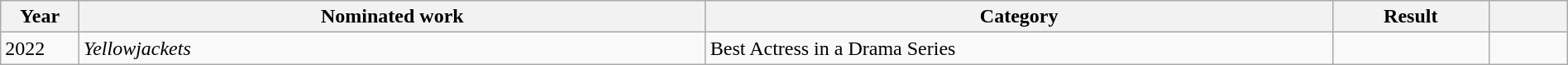<table class="wikitable" style="width:100%;">
<tr>
<th style="width:5%;">Year</th>
<th style="width:40%;">Nominated work</th>
<th style="width:40%;">Category</th>
<th style="width:10%;">Result</th>
<th style="width:5%;"></th>
</tr>
<tr>
<td>2022</td>
<td><em>Yellowjackets</em></td>
<td>Best Actress in a Drama Series</td>
<td></td>
<td style="text-align:center;"></td>
</tr>
</table>
